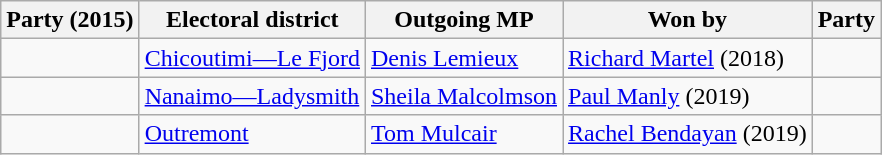<table class="wikitable">
<tr>
<th>Party (2015)</th>
<th>Electoral district</th>
<th>Outgoing MP</th>
<th>Won by</th>
<th>Party</th>
</tr>
<tr>
<td></td>
<td><a href='#'>Chicoutimi—Le Fjord</a></td>
<td><a href='#'>Denis Lemieux</a></td>
<td><a href='#'>Richard Martel</a> (2018)</td>
<td></td>
</tr>
<tr>
<td></td>
<td><a href='#'>Nanaimo—Ladysmith</a></td>
<td><a href='#'>Sheila Malcolmson</a></td>
<td><a href='#'>Paul Manly</a> (2019)</td>
<td></td>
</tr>
<tr>
<td></td>
<td><a href='#'>Outremont</a></td>
<td><a href='#'>Tom Mulcair</a></td>
<td><a href='#'>Rachel Bendayan</a> (2019)</td>
<td></td>
</tr>
</table>
